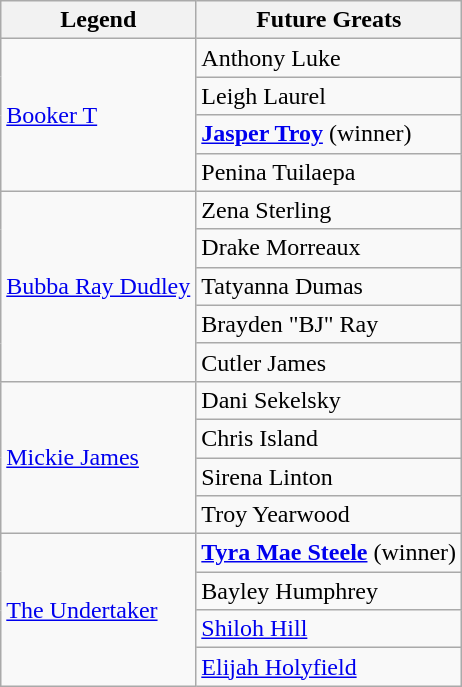<table class="wikitable">
<tr>
<th>Legend</th>
<th>Future Greats</th>
</tr>
<tr>
<td rowspan="4"><a href='#'>Booker T</a></td>
<td>Anthony Luke</td>
</tr>
<tr>
<td>Leigh Laurel</td>
</tr>
<tr>
<td><strong><a href='#'>Jasper Troy</a></strong> (winner)</td>
</tr>
<tr>
<td>Penina Tuilaepa</td>
</tr>
<tr>
<td rowspan="5"><a href='#'>Bubba Ray Dudley</a></td>
<td>Zena Sterling</td>
</tr>
<tr>
<td>Drake Morreaux</td>
</tr>
<tr>
<td>Tatyanna Dumas</td>
</tr>
<tr>
<td>Brayden "BJ" Ray</td>
</tr>
<tr>
<td>Cutler James</td>
</tr>
<tr>
<td rowspan="4"><a href='#'>Mickie James</a></td>
<td>Dani Sekelsky</td>
</tr>
<tr>
<td>Chris Island</td>
</tr>
<tr>
<td>Sirena Linton</td>
</tr>
<tr>
<td>Troy Yearwood</td>
</tr>
<tr>
<td rowspan="4"><a href='#'>The Undertaker</a></td>
<td><strong><a href='#'>Tyra Mae Steele</a></strong> (winner)</td>
</tr>
<tr>
<td>Bayley Humphrey</td>
</tr>
<tr>
<td><a href='#'>Shiloh Hill</a></td>
</tr>
<tr>
<td><a href='#'>Elijah Holyfield</a></td>
</tr>
</table>
